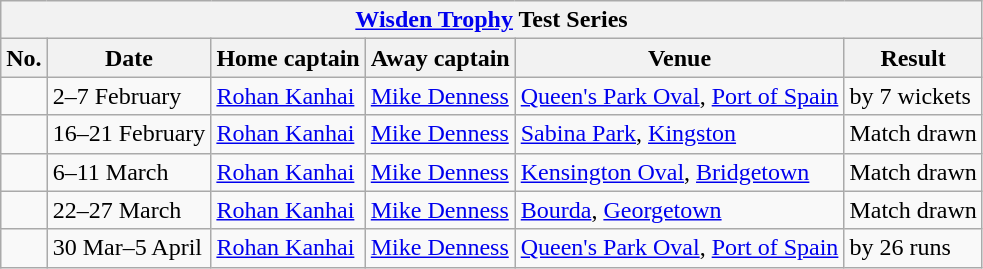<table class="wikitable">
<tr>
<th colspan="9"><a href='#'>Wisden Trophy</a> Test Series</th>
</tr>
<tr>
<th>No.</th>
<th>Date</th>
<th>Home captain</th>
<th>Away captain</th>
<th>Venue</th>
<th>Result</th>
</tr>
<tr>
<td></td>
<td>2–7 February</td>
<td><a href='#'>Rohan Kanhai</a></td>
<td><a href='#'>Mike Denness</a></td>
<td><a href='#'>Queen's Park Oval</a>, <a href='#'>Port of Spain</a></td>
<td> by 7 wickets</td>
</tr>
<tr>
<td></td>
<td>16–21 February</td>
<td><a href='#'>Rohan Kanhai</a></td>
<td><a href='#'>Mike Denness</a></td>
<td><a href='#'>Sabina Park</a>, <a href='#'>Kingston</a></td>
<td>Match drawn</td>
</tr>
<tr>
<td></td>
<td>6–11 March</td>
<td><a href='#'>Rohan Kanhai</a></td>
<td><a href='#'>Mike Denness</a></td>
<td><a href='#'>Kensington Oval</a>, <a href='#'>Bridgetown</a></td>
<td>Match drawn</td>
</tr>
<tr>
<td></td>
<td>22–27 March</td>
<td><a href='#'>Rohan Kanhai</a></td>
<td><a href='#'>Mike Denness</a></td>
<td><a href='#'>Bourda</a>, <a href='#'>Georgetown</a></td>
<td>Match drawn</td>
</tr>
<tr>
<td></td>
<td>30 Mar–5 April</td>
<td><a href='#'>Rohan Kanhai</a></td>
<td><a href='#'>Mike Denness</a></td>
<td><a href='#'>Queen's Park Oval</a>, <a href='#'>Port of Spain</a></td>
<td> by 26 runs</td>
</tr>
</table>
